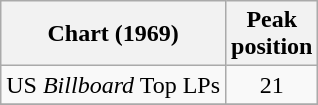<table class="wikitable">
<tr>
<th>Chart (1969)</th>
<th>Peak<br>position</th>
</tr>
<tr>
<td>US <em>Billboard</em> Top LPs</td>
<td align="center">21</td>
</tr>
<tr>
</tr>
</table>
